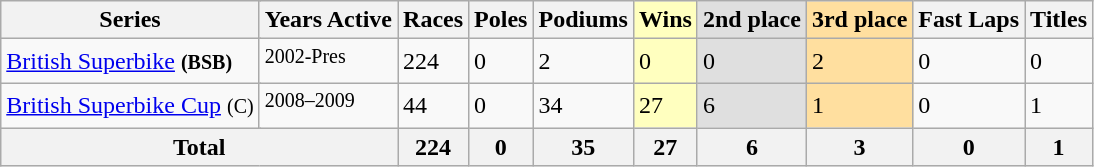<table class="wikitable">
<tr>
<th colspan=2>Series</th>
<th>Years Active</th>
<th>Races</th>
<th>Poles</th>
<th>Podiums</th>
<td style="background:#ffffbf;"><strong>Wins</strong></td>
<td style="background:#DFDFDF;"><strong>2nd place</strong></td>
<td style="background:#FFDF9F;"><strong>3rd place</strong></td>
<th>Fast Laps</th>
<th>Titles</th>
</tr>
<tr>
<td colspan=2><a href='#'>British Superbike</a> <small><strong>(BSB)</strong></small></td>
<td><sup>2002-Pres</sup></td>
<td>224</td>
<td>0</td>
<td>2</td>
<td style="background:#FFFFBF;">0</td>
<td style="background:#DFDFDF;">0</td>
<td style="background:#FFDF9F;">2</td>
<td>0</td>
<td>0</td>
</tr>
<tr>
<td colspan=2><a href='#'>British Superbike Cup</a> <small>(<span>C</span>)</small></td>
<td><sup>2008–2009</sup></td>
<td>44</td>
<td>0</td>
<td>34</td>
<td style="background:#ffffbf;">27</td>
<td style="background:#DFDFDF;">6</td>
<td style="background:#FFDF9F;">1</td>
<td>0</td>
<td>1</td>
</tr>
<tr>
<th colspan=3>Total</th>
<th>224</th>
<th>0</th>
<th>35</th>
<th>27</th>
<th>6</th>
<th>3</th>
<th>0</th>
<th>1</th>
</tr>
</table>
